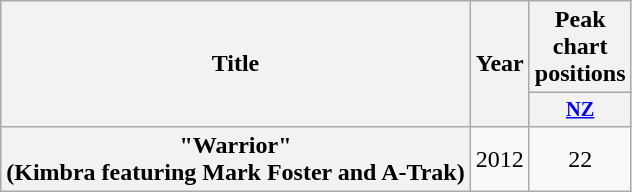<table class="wikitable plainrowheaders" style="text-align:center;">
<tr>
<th scope="col" rowspan="2">Title</th>
<th scope="col" rowspan="2">Year</th>
<th scope="col" colspan="1">Peak chart positions</th>
</tr>
<tr>
<th scope="col" style="width:3em;font-size:85%;"><a href='#'>NZ</a><br></th>
</tr>
<tr>
<th scope="row">"Warrior"<br><span>(Kimbra featuring Mark Foster and A-Trak)</span></th>
<td>2012</td>
<td>22</td>
</tr>
</table>
